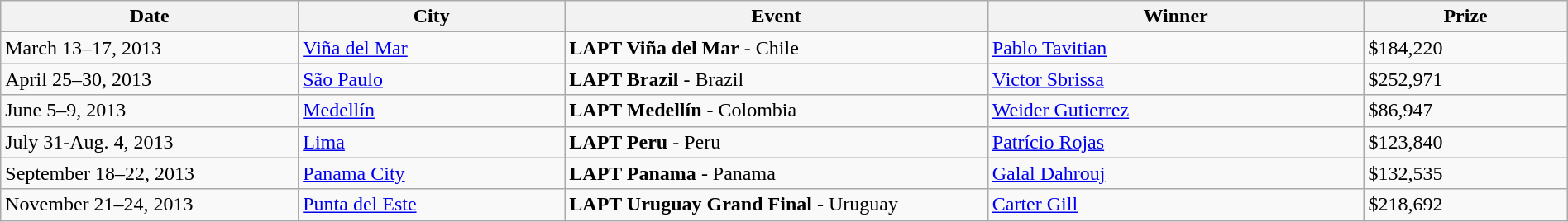<table class="wikitable" width="100%">
<tr>
<th width="19%">Date</th>
<th width="17%">City</th>
<th width="27%">Event</th>
<th width="24%">Winner</th>
<th width="13%">Prize</th>
</tr>
<tr>
<td>March 13–17, 2013</td>
<td> <a href='#'>Viña del Mar</a></td>
<td><strong>LAPT Viña del Mar</strong> - Chile</td>
<td> <a href='#'>Pablo Tavitian</a></td>
<td>$184,220</td>
</tr>
<tr>
<td>April 25–30, 2013</td>
<td> <a href='#'>São Paulo</a></td>
<td><strong>LAPT Brazil</strong> - Brazil</td>
<td> <a href='#'>Victor Sbrissa</a></td>
<td>$252,971</td>
</tr>
<tr>
<td>June 5–9, 2013</td>
<td> <a href='#'>Medellín</a></td>
<td><strong>LAPT Medellín</strong> - Colombia</td>
<td> <a href='#'>Weider Gutierrez</a></td>
<td>$86,947</td>
</tr>
<tr>
<td>July 31-Aug. 4, 2013</td>
<td> <a href='#'>Lima</a></td>
<td><strong>LAPT Peru</strong> - Peru</td>
<td> <a href='#'>Patrício Rojas</a></td>
<td>$123,840</td>
</tr>
<tr>
<td>September 18–22, 2013</td>
<td> <a href='#'>Panama City</a></td>
<td><strong>LAPT Panama</strong> - Panama</td>
<td> <a href='#'>Galal Dahrouj</a></td>
<td>$132,535</td>
</tr>
<tr>
<td>November 21–24, 2013</td>
<td> <a href='#'>Punta del Este</a></td>
<td><strong>LAPT Uruguay Grand Final</strong> - Uruguay</td>
<td> <a href='#'>Carter Gill</a></td>
<td>$218,692</td>
</tr>
</table>
